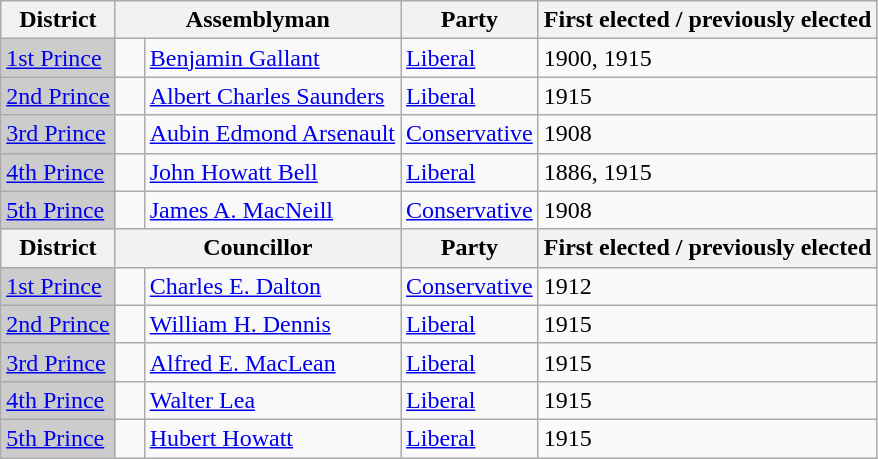<table class="wikitable sortable">
<tr>
<th>District</th>
<th colspan="2">Assemblyman</th>
<th>Party</th>
<th>First elected / previously elected</th>
</tr>
<tr>
<td bgcolor="CCCCCC"><a href='#'>1st Prince</a></td>
<td>   </td>
<td><a href='#'>Benjamin Gallant</a></td>
<td><a href='#'>Liberal</a></td>
<td>1900, 1915</td>
</tr>
<tr>
<td bgcolor="CCCCCC"><a href='#'>2nd Prince</a></td>
<td>   </td>
<td><a href='#'>Albert Charles Saunders</a></td>
<td><a href='#'>Liberal</a></td>
<td>1915</td>
</tr>
<tr>
<td bgcolor="CCCCCC"><a href='#'>3rd Prince</a></td>
<td>   </td>
<td><a href='#'>Aubin Edmond Arsenault</a></td>
<td><a href='#'>Conservative</a></td>
<td>1908</td>
</tr>
<tr>
<td bgcolor="CCCCCC"><a href='#'>4th Prince</a></td>
<td>   </td>
<td><a href='#'>John Howatt Bell</a></td>
<td><a href='#'>Liberal</a></td>
<td>1886, 1915</td>
</tr>
<tr>
<td bgcolor="CCCCCC"><a href='#'>5th Prince</a></td>
<td>   </td>
<td><a href='#'>James A. MacNeill</a></td>
<td><a href='#'>Conservative</a></td>
<td>1908</td>
</tr>
<tr>
<th>District</th>
<th colspan="2">Councillor</th>
<th>Party</th>
<th>First elected / previously elected</th>
</tr>
<tr>
<td bgcolor="CCCCCC"><a href='#'>1st Prince</a></td>
<td>   </td>
<td><a href='#'>Charles E. Dalton</a></td>
<td><a href='#'>Conservative</a></td>
<td>1912</td>
</tr>
<tr>
<td bgcolor="CCCCCC"><a href='#'>2nd Prince</a></td>
<td>   </td>
<td><a href='#'>William H. Dennis</a></td>
<td><a href='#'>Liberal</a></td>
<td>1915</td>
</tr>
<tr>
<td bgcolor="CCCCCC"><a href='#'>3rd Prince</a></td>
<td>   </td>
<td><a href='#'>Alfred E. MacLean</a></td>
<td><a href='#'>Liberal</a></td>
<td>1915</td>
</tr>
<tr>
<td bgcolor="CCCCCC"><a href='#'>4th Prince</a></td>
<td>    <br></td>
<td><a href='#'>Walter Lea</a></td>
<td><a href='#'>Liberal</a></td>
<td>1915</td>
</tr>
<tr>
<td bgcolor="CCCCCC"><a href='#'>5th Prince</a></td>
<td>   </td>
<td><a href='#'>Hubert Howatt</a></td>
<td><a href='#'>Liberal</a></td>
<td>1915</td>
</tr>
</table>
